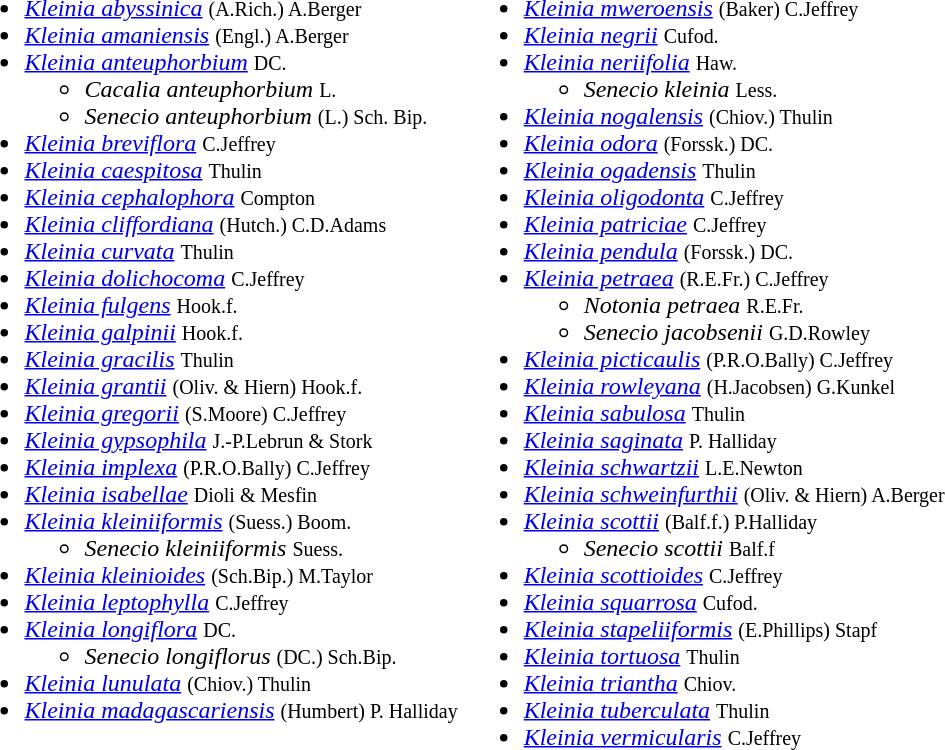<table>
<tr valign=top>
<td><br><ul><li><em><a href='#'>Kleinia abyssinica</a></em> <small>(A.Rich.) A.Berger</small></li><li><em><a href='#'>Kleinia amaniensis</a></em> <small>(Engl.) A.Berger</small></li><li><em><a href='#'>Kleinia anteuphorbium</a></em> <small> DC.</small><ul><li><em>Cacalia anteuphorbium</em> <small>L.</small></li><li><em>Senecio anteuphorbium</em> <small>(L.) Sch. Bip.</small></li></ul></li><li><em><a href='#'>Kleinia breviflora</a></em> <small>C.Jeffrey</small></li><li><em><a href='#'>Kleinia caespitosa</a></em> <small>Thulin</small></li><li><em><a href='#'>Kleinia cephalophora</a></em> <small>Compton</small></li><li><em><a href='#'>Kleinia cliffordiana</a></em> <small>(Hutch.) C.D.Adams</small></li><li><em><a href='#'>Kleinia curvata</a></em> <small>Thulin</small></li><li><em><a href='#'>Kleinia dolichocoma</a></em> <small>C.Jeffrey</small></li><li><em><a href='#'>Kleinia fulgens</a></em> <small>Hook.f.</small></li><li><em><a href='#'>Kleinia galpinii</a></em> <small>Hook.f.</small></li><li><em><a href='#'>Kleinia gracilis</a></em> <small>Thulin</small></li><li><em><a href='#'>Kleinia grantii</a></em> <small>(Oliv. & Hiern) Hook.f.</small></li><li><em><a href='#'>Kleinia gregorii</a></em> <small>(S.Moore) C.Jeffrey</small></li><li><em><a href='#'>Kleinia gypsophila</a></em> <small>J.-P.Lebrun & Stork</small></li><li><em><a href='#'>Kleinia implexa</a></em> <small>(P.R.O.Bally) C.Jeffrey</small></li><li><em><a href='#'>Kleinia isabellae</a></em> <small>Dioli & Mesfin</small></li><li><em><a href='#'>Kleinia kleiniiformis</a></em> <small>(Suess.) Boom.</small><ul><li><em>Senecio kleiniiformis</em> <small>Suess.</small></li></ul></li><li><em><a href='#'>Kleinia kleinioides</a></em> <small>(Sch.Bip.) M.Taylor</small></li><li><em><a href='#'>Kleinia leptophylla</a></em> <small>C.Jeffrey</small></li><li><em><a href='#'>Kleinia longiflora</a></em> <small>DC.</small><ul><li><em>Senecio longiflorus</em> <small>(DC.) Sch.Bip.</small></li></ul></li><li><em><a href='#'>Kleinia lunulata</a></em> <small>(Chiov.) Thulin</small></li><li><em><a href='#'>Kleinia madagascariensis</a></em> <small>(Humbert) P. Halliday</small></li></ul></td>
<td><br><ul><li><em><a href='#'>Kleinia mweroensis</a></em> <small>(Baker) C.Jeffrey</small></li><li><em><a href='#'>Kleinia negrii</a></em> <small>Cufod.</small></li><li><em><a href='#'>Kleinia neriifolia</a></em> <small>Haw.</small><ul><li><em>Senecio kleinia</em> <small>Less.</small></li></ul></li><li><em><a href='#'>Kleinia nogalensis</a></em> <small>(Chiov.) Thulin</small></li><li><em><a href='#'>Kleinia odora</a></em> <small>(Forssk.) DC.</small></li><li><em><a href='#'>Kleinia ogadensis</a></em> <small>Thulin</small></li><li><em><a href='#'>Kleinia oligodonta</a></em> <small>C.Jeffrey</small></li><li><em><a href='#'>Kleinia patriciae</a></em> <small>C.Jeffrey</small></li><li><em><a href='#'>Kleinia pendula</a></em> <small>(Forssk.) DC.</small></li><li><em><a href='#'>Kleinia petraea</a></em> <small>(R.E.Fr.) C.Jeffrey</small><ul><li><em>Notonia petraea</em> <small>R.E.Fr.</small></li><li><em>Senecio jacobsenii</em> <small>G.D.Rowley</small></li></ul></li><li><em><a href='#'>Kleinia picticaulis</a></em> <small>(P.R.O.Bally) C.Jeffrey</small></li><li><em><a href='#'>Kleinia rowleyana</a></em> <small>(H.Jacobsen) G.Kunkel</small></li><li><em><a href='#'>Kleinia sabulosa</a></em> <small>Thulin</small></li><li><em><a href='#'>Kleinia saginata</a></em> <small>P. Halliday</small></li><li><em><a href='#'>Kleinia schwartzii</a></em> <small>L.E.Newton</small></li><li><em><a href='#'>Kleinia schweinfurthii</a></em> <small>(Oliv. & Hiern) A.Berger</small></li><li><em><a href='#'>Kleinia scottii</a></em> <small>(Balf.f.) P.Halliday</small><ul><li><em>Senecio scottii</em> <small>Balf.f</small></li></ul></li><li><em><a href='#'>Kleinia scottioides</a></em> <small>C.Jeffrey</small></li><li><em><a href='#'>Kleinia squarrosa</a></em> <small>Cufod.</small></li><li><em><a href='#'>Kleinia stapeliiformis</a></em> <small>(E.Phillips) Stapf</small></li><li><em><a href='#'>Kleinia tortuosa</a></em> <small>Thulin</small></li><li><em><a href='#'>Kleinia triantha</a></em> <small>Chiov.</small></li><li><em><a href='#'>Kleinia tuberculata</a></em> <small>Thulin</small></li><li><em><a href='#'>Kleinia vermicularis</a></em> <small>C.Jeffrey</small></li></ul></td>
</tr>
</table>
